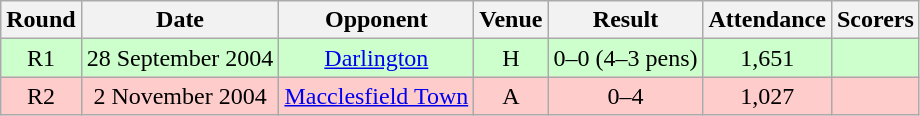<table class= "wikitable " style="font-size:100%; text-align:center">
<tr>
<th>Round</th>
<th>Date</th>
<th>Opponent</th>
<th>Venue</th>
<th>Result</th>
<th>Attendance</th>
<th>Scorers</th>
</tr>
<tr style="background: #CCFFCC;">
<td>R1</td>
<td>28 September 2004</td>
<td><a href='#'>Darlington</a></td>
<td>H</td>
<td>0–0 (4–3 pens)</td>
<td>1,651</td>
<td></td>
</tr>
<tr style="background: #FFCCCC;">
<td>R2</td>
<td>2 November 2004</td>
<td><a href='#'>Macclesfield Town</a></td>
<td>A</td>
<td>0–4</td>
<td>1,027</td>
<td></td>
</tr>
</table>
